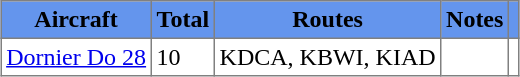<table class="toccolours sortable" border="1" cellpadding="3" style="margin:1em auto; border-collapse:collapse">
<tr bgcolor=#6495ED>
<th>Aircraft</th>
<th>Total</th>
<th>Routes</th>
<th>Notes</th>
<th></th>
</tr>
<tr>
<td><a href='#'>Dornier Do 28</a></td>
<td>10</td>
<td>KDCA, KBWI, KIAD</td>
<td></td>
</tr>
</table>
